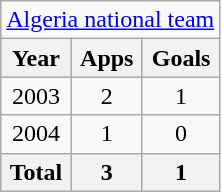<table class="wikitable" style="text-align:center">
<tr>
<td colspan="3"><a href='#'>Algeria national team</a></td>
</tr>
<tr>
<th>Year</th>
<th>Apps</th>
<th>Goals</th>
</tr>
<tr>
<td>2003</td>
<td>2</td>
<td>1</td>
</tr>
<tr>
<td>2004</td>
<td>1</td>
<td>0</td>
</tr>
<tr>
<th>Total</th>
<th>3</th>
<th>1</th>
</tr>
</table>
